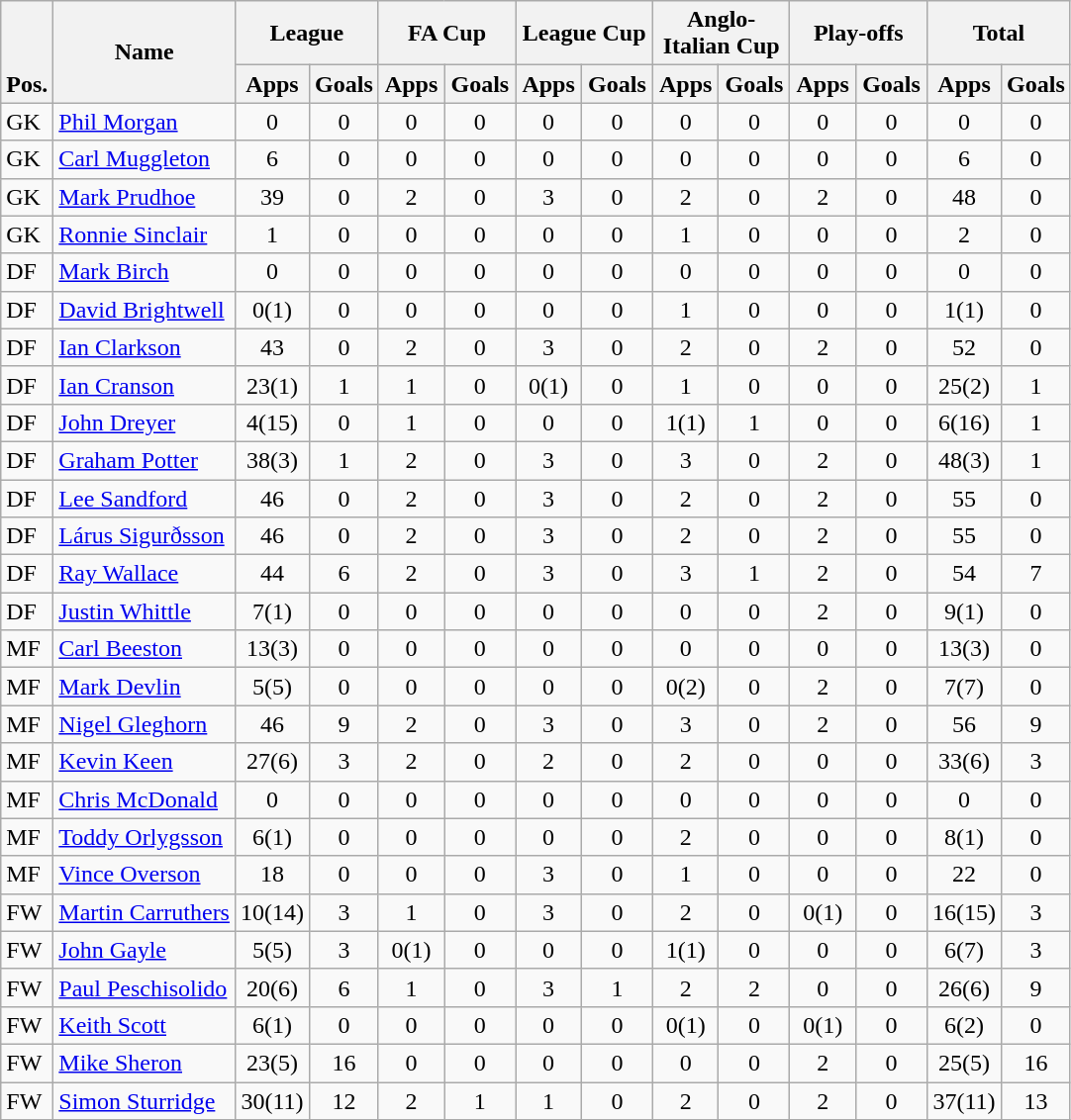<table class="wikitable" style="text-align:center">
<tr>
<th rowspan="2" valign="bottom">Pos.</th>
<th rowspan="2">Name</th>
<th colspan="2" width="85">League</th>
<th colspan="2" width="85">FA Cup</th>
<th colspan="2" width="85">League Cup</th>
<th colspan="2" width="85">Anglo-Italian Cup</th>
<th colspan="2" width="85">Play-offs</th>
<th colspan="2" width="85">Total</th>
</tr>
<tr>
<th>Apps</th>
<th>Goals</th>
<th>Apps</th>
<th>Goals</th>
<th>Apps</th>
<th>Goals</th>
<th>Apps</th>
<th>Goals</th>
<th>Apps</th>
<th>Goals</th>
<th>Apps</th>
<th>Goals</th>
</tr>
<tr>
<td align="left">GK</td>
<td align="left"> <a href='#'>Phil Morgan</a></td>
<td>0</td>
<td>0</td>
<td>0</td>
<td>0</td>
<td>0</td>
<td>0</td>
<td>0</td>
<td>0</td>
<td>0</td>
<td>0</td>
<td>0</td>
<td>0</td>
</tr>
<tr>
<td align="left">GK</td>
<td align="left"> <a href='#'>Carl Muggleton</a></td>
<td>6</td>
<td>0</td>
<td>0</td>
<td>0</td>
<td>0</td>
<td>0</td>
<td>0</td>
<td>0</td>
<td>0</td>
<td>0</td>
<td>6</td>
<td>0</td>
</tr>
<tr>
<td align="left">GK</td>
<td align="left"> <a href='#'>Mark Prudhoe</a></td>
<td>39</td>
<td>0</td>
<td>2</td>
<td>0</td>
<td>3</td>
<td>0</td>
<td>2</td>
<td>0</td>
<td>2</td>
<td>0</td>
<td>48</td>
<td>0</td>
</tr>
<tr>
<td align="left">GK</td>
<td align="left"> <a href='#'>Ronnie Sinclair</a></td>
<td>1</td>
<td>0</td>
<td>0</td>
<td>0</td>
<td>0</td>
<td>0</td>
<td>1</td>
<td>0</td>
<td>0</td>
<td>0</td>
<td>2</td>
<td>0</td>
</tr>
<tr>
<td align="left">DF</td>
<td align="left"> <a href='#'>Mark Birch</a></td>
<td>0</td>
<td>0</td>
<td>0</td>
<td>0</td>
<td>0</td>
<td>0</td>
<td>0</td>
<td>0</td>
<td>0</td>
<td>0</td>
<td>0</td>
<td>0</td>
</tr>
<tr>
<td align="left">DF</td>
<td align="left"> <a href='#'>David Brightwell</a></td>
<td>0(1)</td>
<td>0</td>
<td>0</td>
<td>0</td>
<td>0</td>
<td>0</td>
<td>1</td>
<td>0</td>
<td>0</td>
<td>0</td>
<td>1(1)</td>
<td>0</td>
</tr>
<tr>
<td align="left">DF</td>
<td align="left"> <a href='#'>Ian Clarkson</a></td>
<td>43</td>
<td>0</td>
<td>2</td>
<td>0</td>
<td>3</td>
<td>0</td>
<td>2</td>
<td>0</td>
<td>2</td>
<td>0</td>
<td>52</td>
<td>0</td>
</tr>
<tr>
<td align="left">DF</td>
<td align="left"> <a href='#'>Ian Cranson</a></td>
<td>23(1)</td>
<td>1</td>
<td>1</td>
<td>0</td>
<td>0(1)</td>
<td>0</td>
<td>1</td>
<td>0</td>
<td>0</td>
<td>0</td>
<td>25(2)</td>
<td>1</td>
</tr>
<tr>
<td align="left">DF</td>
<td align="left"> <a href='#'>John Dreyer</a></td>
<td>4(15)</td>
<td>0</td>
<td>1</td>
<td>0</td>
<td>0</td>
<td>0</td>
<td>1(1)</td>
<td>1</td>
<td>0</td>
<td>0</td>
<td>6(16)</td>
<td>1</td>
</tr>
<tr>
<td align="left">DF</td>
<td align="left"> <a href='#'>Graham Potter</a></td>
<td>38(3)</td>
<td>1</td>
<td>2</td>
<td>0</td>
<td>3</td>
<td>0</td>
<td>3</td>
<td>0</td>
<td>2</td>
<td>0</td>
<td>48(3)</td>
<td>1</td>
</tr>
<tr>
<td align="left">DF</td>
<td align="left"> <a href='#'>Lee Sandford</a></td>
<td>46</td>
<td>0</td>
<td>2</td>
<td>0</td>
<td>3</td>
<td>0</td>
<td>2</td>
<td>0</td>
<td>2</td>
<td>0</td>
<td>55</td>
<td>0</td>
</tr>
<tr>
<td align="left">DF</td>
<td align="left"> <a href='#'>Lárus Sigurðsson</a></td>
<td>46</td>
<td>0</td>
<td>2</td>
<td>0</td>
<td>3</td>
<td>0</td>
<td>2</td>
<td>0</td>
<td>2</td>
<td>0</td>
<td>55</td>
<td>0</td>
</tr>
<tr>
<td align="left">DF</td>
<td align="left"> <a href='#'>Ray Wallace</a></td>
<td>44</td>
<td>6</td>
<td>2</td>
<td>0</td>
<td>3</td>
<td>0</td>
<td>3</td>
<td>1</td>
<td>2</td>
<td>0</td>
<td>54</td>
<td>7</td>
</tr>
<tr>
<td align="left">DF</td>
<td align="left"> <a href='#'>Justin Whittle</a></td>
<td>7(1)</td>
<td>0</td>
<td>0</td>
<td>0</td>
<td>0</td>
<td>0</td>
<td>0</td>
<td>0</td>
<td>2</td>
<td>0</td>
<td>9(1)</td>
<td>0</td>
</tr>
<tr>
<td align="left">MF</td>
<td align="left"> <a href='#'>Carl Beeston</a></td>
<td>13(3)</td>
<td>0</td>
<td>0</td>
<td>0</td>
<td>0</td>
<td>0</td>
<td>0</td>
<td>0</td>
<td>0</td>
<td>0</td>
<td>13(3)</td>
<td>0</td>
</tr>
<tr>
<td align="left">MF</td>
<td align="left"> <a href='#'>Mark Devlin</a></td>
<td>5(5)</td>
<td>0</td>
<td>0</td>
<td>0</td>
<td>0</td>
<td>0</td>
<td>0(2)</td>
<td>0</td>
<td>2</td>
<td>0</td>
<td>7(7)</td>
<td>0</td>
</tr>
<tr>
<td align="left">MF</td>
<td align="left"> <a href='#'>Nigel Gleghorn</a></td>
<td>46</td>
<td>9</td>
<td>2</td>
<td>0</td>
<td>3</td>
<td>0</td>
<td>3</td>
<td>0</td>
<td>2</td>
<td>0</td>
<td>56</td>
<td>9</td>
</tr>
<tr>
<td align="left">MF</td>
<td align="left"> <a href='#'>Kevin Keen</a></td>
<td>27(6)</td>
<td>3</td>
<td>2</td>
<td>0</td>
<td>2</td>
<td>0</td>
<td>2</td>
<td>0</td>
<td>0</td>
<td>0</td>
<td>33(6)</td>
<td>3</td>
</tr>
<tr>
<td align="left">MF</td>
<td align="left"> <a href='#'>Chris McDonald</a></td>
<td>0</td>
<td>0</td>
<td>0</td>
<td>0</td>
<td>0</td>
<td>0</td>
<td>0</td>
<td>0</td>
<td>0</td>
<td>0</td>
<td>0</td>
<td>0</td>
</tr>
<tr>
<td align="left">MF</td>
<td align="left"> <a href='#'>Toddy Orlygsson</a></td>
<td>6(1)</td>
<td>0</td>
<td>0</td>
<td>0</td>
<td>0</td>
<td>0</td>
<td>2</td>
<td>0</td>
<td>0</td>
<td>0</td>
<td>8(1)</td>
<td>0</td>
</tr>
<tr>
<td align="left">MF</td>
<td align="left"> <a href='#'>Vince Overson</a></td>
<td>18</td>
<td>0</td>
<td>0</td>
<td>0</td>
<td>3</td>
<td>0</td>
<td>1</td>
<td>0</td>
<td>0</td>
<td>0</td>
<td>22</td>
<td>0</td>
</tr>
<tr>
<td align="left">FW</td>
<td align="left"> <a href='#'>Martin Carruthers</a></td>
<td>10(14)</td>
<td>3</td>
<td>1</td>
<td>0</td>
<td>3</td>
<td>0</td>
<td>2</td>
<td>0</td>
<td>0(1)</td>
<td>0</td>
<td>16(15)</td>
<td>3</td>
</tr>
<tr>
<td align="left">FW</td>
<td align="left"> <a href='#'>John Gayle</a></td>
<td>5(5)</td>
<td>3</td>
<td>0(1)</td>
<td>0</td>
<td>0</td>
<td>0</td>
<td>1(1)</td>
<td>0</td>
<td>0</td>
<td>0</td>
<td>6(7)</td>
<td>3</td>
</tr>
<tr>
<td align="left">FW</td>
<td align="left"> <a href='#'>Paul Peschisolido</a></td>
<td>20(6)</td>
<td>6</td>
<td>1</td>
<td>0</td>
<td>3</td>
<td>1</td>
<td>2</td>
<td>2</td>
<td>0</td>
<td>0</td>
<td>26(6)</td>
<td>9</td>
</tr>
<tr>
<td align="left">FW</td>
<td align="left"> <a href='#'>Keith Scott</a></td>
<td>6(1)</td>
<td>0</td>
<td>0</td>
<td>0</td>
<td>0</td>
<td>0</td>
<td>0(1)</td>
<td>0</td>
<td>0(1)</td>
<td>0</td>
<td>6(2)</td>
<td>0</td>
</tr>
<tr>
<td align="left">FW</td>
<td align="left"> <a href='#'>Mike Sheron</a></td>
<td>23(5)</td>
<td>16</td>
<td>0</td>
<td>0</td>
<td>0</td>
<td>0</td>
<td>0</td>
<td>0</td>
<td>2</td>
<td>0</td>
<td>25(5)</td>
<td>16</td>
</tr>
<tr>
<td align="left">FW</td>
<td align="left"> <a href='#'>Simon Sturridge</a></td>
<td>30(11)</td>
<td>12</td>
<td>2</td>
<td>1</td>
<td>1</td>
<td>0</td>
<td>2</td>
<td>0</td>
<td>2</td>
<td>0</td>
<td>37(11)</td>
<td>13</td>
</tr>
<tr>
</tr>
</table>
